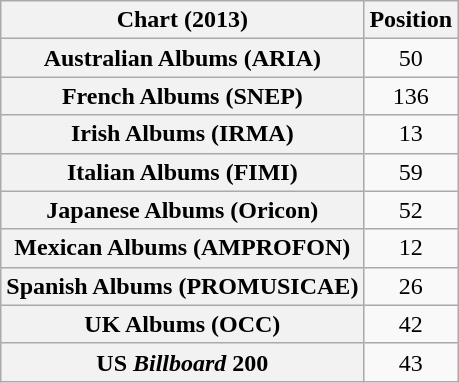<table class="wikitable sortable plainrowheaders" style="text-align:center">
<tr>
<th scope="col">Chart (2013)</th>
<th scope="col">Position</th>
</tr>
<tr>
<th scope="row">Australian Albums (ARIA)</th>
<td>50</td>
</tr>
<tr>
<th scope="row">French Albums (SNEP)</th>
<td>136</td>
</tr>
<tr>
<th scope="row">Irish Albums (IRMA)</th>
<td>13</td>
</tr>
<tr>
<th scope="row">Italian Albums (FIMI)</th>
<td>59</td>
</tr>
<tr>
<th scope="row">Japanese Albums (Oricon)</th>
<td>52</td>
</tr>
<tr>
<th scope="row">Mexican Albums (AMPROFON)</th>
<td>12</td>
</tr>
<tr>
<th scope="row">Spanish Albums (PROMUSICAE)</th>
<td>26</td>
</tr>
<tr>
<th scope="row">UK Albums (OCC)</th>
<td>42</td>
</tr>
<tr>
<th scope="row">US <em>Billboard</em> 200</th>
<td>43</td>
</tr>
</table>
